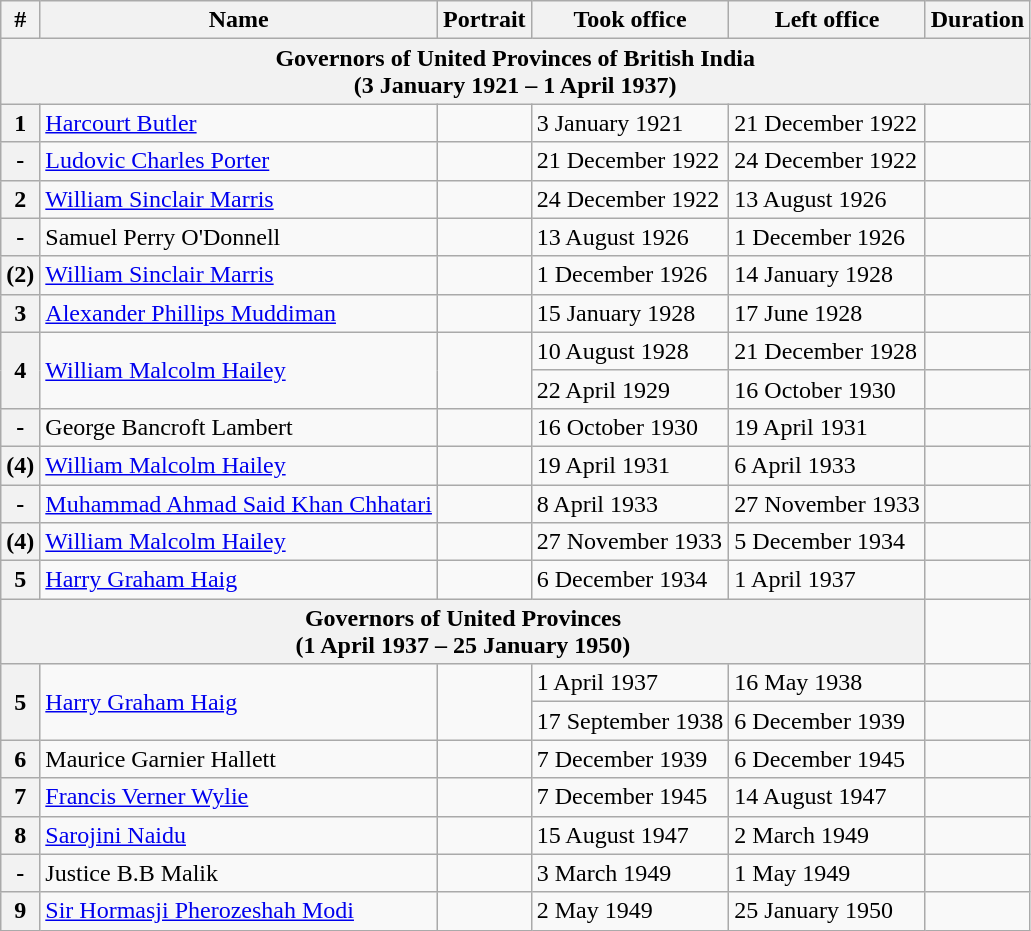<table class="wikitable sortable">
<tr>
<th>#</th>
<th>Name</th>
<th>Portrait</th>
<th>Took office</th>
<th>Left office</th>
<th>Duration</th>
</tr>
<tr>
<th colspan="6">Governors of United Provinces of British India<br> (3 January 1921 – 1 April 1937)</th>
</tr>
<tr>
<th>1</th>
<td><a href='#'>Harcourt Butler</a></td>
<td></td>
<td>3 January 1921</td>
<td>21 December 1922</td>
<td></td>
</tr>
<tr>
<th>-</th>
<td><a href='#'>Ludovic Charles Porter</a></td>
<td></td>
<td>21 December 1922</td>
<td>24 December 1922</td>
<td></td>
</tr>
<tr>
<th>2</th>
<td><a href='#'>William Sinclair Marris</a></td>
<td></td>
<td>24 December 1922</td>
<td>13 August 1926</td>
<td></td>
</tr>
<tr>
<th>-</th>
<td>Samuel Perry O'Donnell</td>
<td></td>
<td>13 August 1926</td>
<td>1 December 1926</td>
<td></td>
</tr>
<tr>
<th>(2)</th>
<td><a href='#'>William Sinclair Marris</a></td>
<td></td>
<td>1 December 1926</td>
<td>14 January 1928</td>
<td></td>
</tr>
<tr>
<th>3</th>
<td><a href='#'>Alexander Phillips Muddiman</a></td>
<td></td>
<td>15 January 1928</td>
<td>17 June 1928</td>
<td></td>
</tr>
<tr>
<th rowspan="2">4</th>
<td rowspan="2"><a href='#'>William Malcolm Hailey</a></td>
<td rowspan="2"></td>
<td>10 August 1928</td>
<td>21 December 1928</td>
<td></td>
</tr>
<tr>
<td>22 April 1929</td>
<td>16 October 1930</td>
<td></td>
</tr>
<tr>
<th>-</th>
<td>George Bancroft Lambert</td>
<td></td>
<td>16 October 1930</td>
<td>19 April 1931</td>
<td></td>
</tr>
<tr>
<th>(4)</th>
<td><a href='#'>William Malcolm Hailey</a></td>
<td></td>
<td>19 April 1931</td>
<td>6 April 1933</td>
<td></td>
</tr>
<tr>
<th>-</th>
<td><a href='#'>Muhammad Ahmad Said Khan Chhatari</a></td>
<td></td>
<td>8 April 1933</td>
<td>27 November 1933</td>
<td></td>
</tr>
<tr>
<th>(4)</th>
<td><a href='#'>William Malcolm Hailey</a></td>
<td></td>
<td>27 November 1933</td>
<td>5 December 1934</td>
<td></td>
</tr>
<tr>
<th>5</th>
<td><a href='#'>Harry Graham Haig</a></td>
<td></td>
<td>6 December 1934</td>
<td>1 April 1937</td>
<td></td>
</tr>
<tr>
<th colspan="5">Governors of United Provinces<br> (1 April 1937 – 25 January 1950)</th>
<td></td>
</tr>
<tr>
<th rowspan="2">5</th>
<td rowspan="2"><a href='#'>Harry Graham Haig</a></td>
<td rowspan="2"></td>
<td>1 April 1937</td>
<td>16 May 1938</td>
<td></td>
</tr>
<tr>
<td>17 September 1938</td>
<td>6 December 1939</td>
<td></td>
</tr>
<tr>
<th>6</th>
<td>Maurice Garnier Hallett</td>
<td></td>
<td>7 December 1939</td>
<td>6 December 1945</td>
<td></td>
</tr>
<tr>
<th>7</th>
<td><a href='#'>Francis Verner Wylie</a></td>
<td></td>
<td>7 December 1945</td>
<td>14 August 1947</td>
<td></td>
</tr>
<tr>
<th>8</th>
<td><a href='#'>Sarojini Naidu</a></td>
<td></td>
<td>15 August 1947</td>
<td>2 March 1949</td>
<td></td>
</tr>
<tr>
<th>-</th>
<td>Justice B.B Malik</td>
<td></td>
<td>3 March 1949</td>
<td>1 May 1949</td>
<td></td>
</tr>
<tr>
<th>9</th>
<td><a href='#'>Sir Hormasji Pherozeshah Modi</a></td>
<td></td>
<td>2 May 1949</td>
<td>25 January 1950</td>
<td></td>
</tr>
</table>
